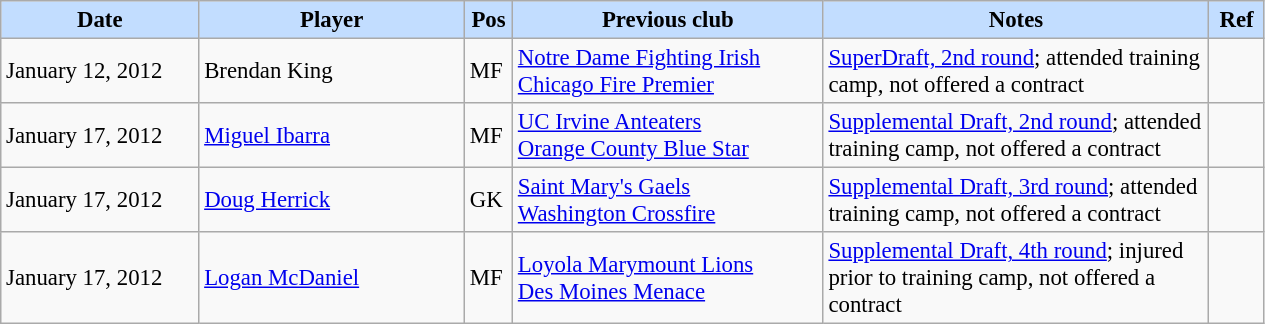<table class="wikitable" style="text-align:left; font-size:95%;">
<tr>
<th style="background:#c2ddff; width:125px;">Date</th>
<th style="background:#c2ddff; width:170px;">Player</th>
<th style="background:#c2ddff; width:25px;">Pos</th>
<th style="background:#c2ddff; width:200px;">Previous club</th>
<th style="background:#c2ddff; width:250px;">Notes</th>
<th style="background:#c2ddff; width:30px;">Ref</th>
</tr>
<tr>
<td>January 12, 2012</td>
<td> Brendan King</td>
<td>MF</td>
<td> <a href='#'>Notre Dame Fighting Irish</a><br> <a href='#'>Chicago Fire Premier</a></td>
<td><a href='#'>SuperDraft, 2nd round</a>; attended training camp, not offered a contract</td>
<td></td>
</tr>
<tr>
<td>January 17, 2012</td>
<td> <a href='#'>Miguel Ibarra</a></td>
<td>MF</td>
<td> <a href='#'>UC Irvine Anteaters</a><br> <a href='#'>Orange County Blue Star</a></td>
<td><a href='#'>Supplemental Draft, 2nd round</a>; attended training camp, not offered a contract</td>
<td></td>
</tr>
<tr>
<td>January 17, 2012</td>
<td> <a href='#'>Doug Herrick</a></td>
<td>GK</td>
<td> <a href='#'>Saint Mary's Gaels</a><br> <a href='#'>Washington Crossfire</a></td>
<td><a href='#'>Supplemental Draft, 3rd round</a>; attended training camp, not offered a contract</td>
<td></td>
</tr>
<tr>
<td>January 17, 2012</td>
<td> <a href='#'>Logan McDaniel</a></td>
<td>MF</td>
<td> <a href='#'>Loyola Marymount Lions</a><br> <a href='#'>Des Moines Menace</a></td>
<td><a href='#'>Supplemental Draft, 4th round</a>; injured prior to training camp, not offered a contract</td>
<td></td>
</tr>
</table>
